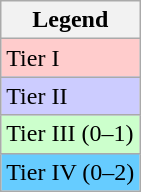<table class="wikitable">
<tr>
<th>Legend</th>
</tr>
<tr bgcolor="#FFCCCC">
<td>Tier I</td>
</tr>
<tr bgcolor="#CCCCFF">
<td>Tier II</td>
</tr>
<tr bgcolor="#CCFFCC">
<td>Tier III (0–1)</td>
</tr>
<tr bgcolor="#66CCFF">
<td>Tier IV (0–2)</td>
</tr>
</table>
